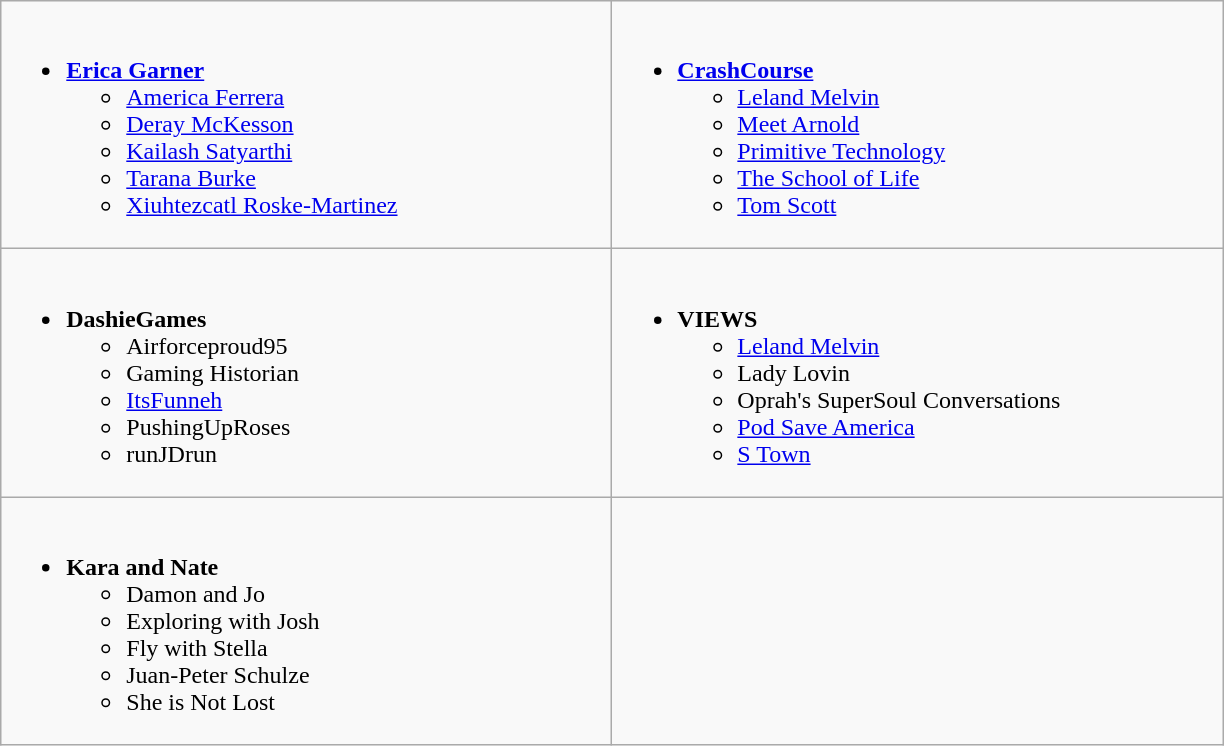<table class="wikitable">
<tr>
<td valign="top" width="400px"><br><ul><li><strong><a href='#'>Erica Garner</a></strong><ul><li><a href='#'>America Ferrera</a></li><li><a href='#'>Deray McKesson</a></li><li><a href='#'>Kailash Satyarthi</a></li><li><a href='#'>Tarana Burke</a></li><li><a href='#'>Xiuhtezcatl Roske-Martinez</a></li></ul></li></ul></td>
<td valign="top" width="400px"><br><ul><li><strong><a href='#'>CrashCourse</a></strong><ul><li><a href='#'>Leland Melvin</a></li><li><a href='#'>Meet Arnold</a></li><li><a href='#'>Primitive Technology</a></li><li><a href='#'>The School of Life</a></li><li><a href='#'>Tom Scott</a></li></ul></li></ul></td>
</tr>
<tr>
<td valign="top" width="400px"><br><ul><li><strong>DashieGames</strong><ul><li>Airforceproud95</li><li>Gaming Historian</li><li><a href='#'>ItsFunneh</a></li><li>PushingUpRoses</li><li>runJDrun</li></ul></li></ul></td>
<td valign="top" width="400px"><br><ul><li><strong>VIEWS</strong><ul><li><a href='#'>Leland Melvin</a></li><li>Lady Lovin</li><li>Oprah's SuperSoul Conversations</li><li><a href='#'>Pod Save America</a></li><li><a href='#'>S Town</a></li></ul></li></ul></td>
</tr>
<tr>
<td valign="top" width="400px"><br><ul><li><strong>Kara and Nate</strong><ul><li>Damon and Jo</li><li>Exploring with Josh</li><li>Fly with Stella</li><li>Juan-Peter Schulze</li><li>She is Not Lost</li></ul></li></ul></td>
<td></td>
</tr>
</table>
